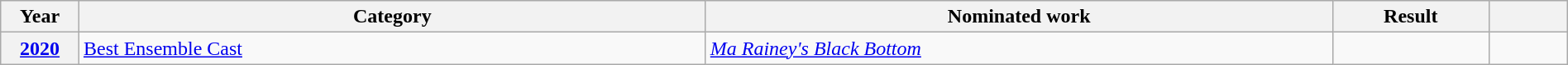<table class="wikitable plainrowheaders" style="width:100%;">
<tr>
<th scope="col" style="width:5%;">Year</th>
<th scope="col" style="width:40%;">Category</th>
<th scope="col" style="width:40%;">Nominated work</th>
<th scope="col" style="width:10%;">Result</th>
<th scope="col" style="width:5%;"></th>
</tr>
<tr>
<th scope="row" style="text-align:center;"><a href='#'>2020</a></th>
<td><a href='#'>Best Ensemble Cast</a></td>
<td><em><a href='#'>Ma Rainey's Black Bottom</a></em></td>
<td></td>
<td style="text-align:center;"></td>
</tr>
</table>
